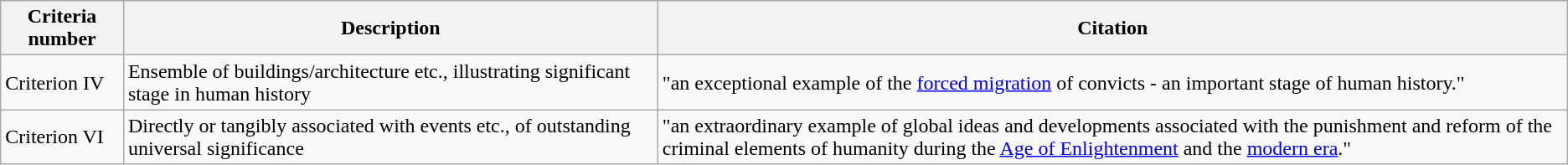<table class="wikitable">
<tr>
<th scope="col" width="100">Criteria number</th>
<th scope="col" width="500">Description</th>
<th scope="col" width="900">Citation</th>
</tr>
<tr>
<td>Criterion IV</td>
<td>Ensemble of buildings/architecture etc., illustrating significant stage in human history</td>
<td>"an exceptional example of the <a href='#'>forced migration</a> of convicts - an important stage of human history."</td>
</tr>
<tr>
<td>Criterion VI</td>
<td>Directly or tangibly associated with events etc., of outstanding universal significance</td>
<td>"an extraordinary example of global ideas and developments associated with the punishment and reform of the criminal elements of humanity during the <a href='#'>Age of Enlightenment</a> and the <a href='#'>modern era</a>."</td>
</tr>
</table>
